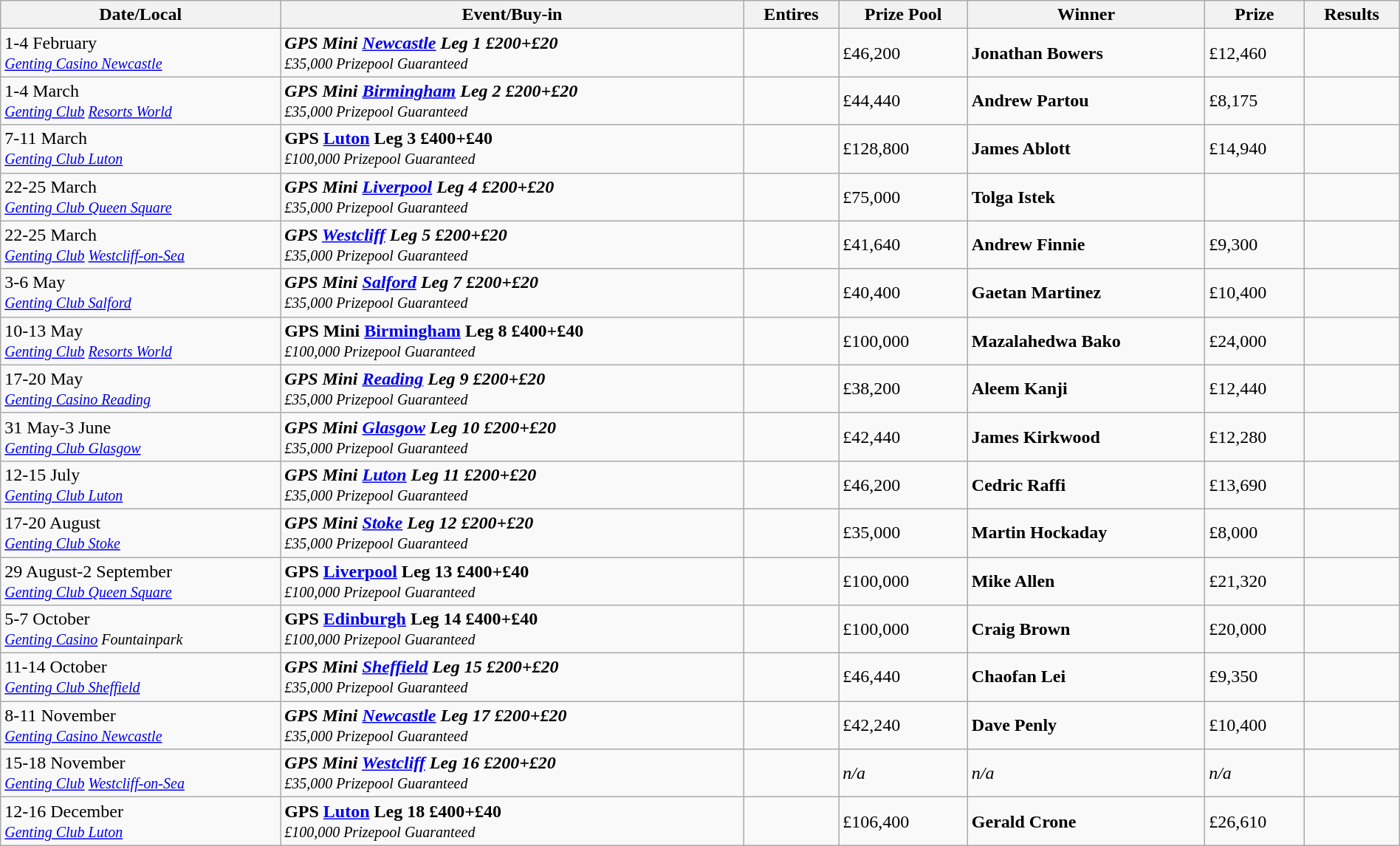<table class="wikitable" width="100%">
<tr>
<th width="20%">Date/Local</th>
<th !width="15%">Event/Buy-in</th>
<th !width="10%">Entires</th>
<th !width="10%">Prize Pool</th>
<th !width="25%">Winner</th>
<th !width="10%">Prize</th>
<th !width="10%">Results</th>
</tr>
<tr>
<td>1-4 February<br><small><em><a href='#'>Genting Casino Newcastle</a></em></small></td>
<td> <strong><em>GPS Mini <a href='#'>Newcastle</a> Leg 1 £200+£20</em></strong><br><small><em>£35,000 Prizepool Guaranteed</em></small></td>
<td></td>
<td>£46,200</td>
<td> <strong>Jonathan Bowers</strong></td>
<td>£12,460</td>
<td></td>
</tr>
<tr>
<td>1-4 March<br><small><em><a href='#'>Genting Club</a> <a href='#'>Resorts World</a></em></small></td>
<td> <strong><em>GPS Mini <a href='#'>Birmingham</a> Leg 2 £200+£20</em></strong><br><small><em>£35,000 Prizepool Guaranteed</em></small></td>
<td></td>
<td>£44,440</td>
<td> <strong>Andrew Partou</strong></td>
<td>£8,175</td>
<td></td>
</tr>
<tr>
<td>7-11 March<br><small><em><a href='#'>Genting Club Luton</a></em></small></td>
<td> <strong>GPS <a href='#'>Luton</a> Leg 3 £400+£40</strong><br><small><em>£100,000 Prizepool Guaranteed</em></small></td>
<td></td>
<td>£128,800</td>
<td> <strong>James Ablott</strong></td>
<td>£14,940</td>
<td></td>
</tr>
<tr>
<td>22-25 March<br><small><em><a href='#'>Genting Club Queen Square</a></em></small></td>
<td> <strong><em>GPS Mini <a href='#'>Liverpool</a> Leg 4 £200+£20</em></strong><br><small><em>£35,000 Prizepool Guaranteed</em></small></td>
<td></td>
<td>£75,000</td>
<td> <strong>Tolga Istek</strong></td>
<td></td>
<td></td>
</tr>
<tr>
<td>22-25 March<br><small><em><a href='#'>Genting Club</a> <a href='#'>Westcliff-on-Sea</a></em></small></td>
<td> <strong><em>GPS <a href='#'>Westcliff</a> Leg 5 £200+£20</em></strong><br><small><em>£35,000 Prizepool Guaranteed</em></small></td>
<td></td>
<td>£41,640</td>
<td> <strong>Andrew Finnie</strong></td>
<td>£9,300</td>
<td></td>
</tr>
<tr>
<td>3-6 May<br><small><em><a href='#'>Genting Club Salford</a></em></small></td>
<td> <strong><em>GPS Mini <a href='#'>Salford</a> Leg 7 £200+£20</em></strong><br><small><em>£35,000 Prizepool Guaranteed</em></small></td>
<td></td>
<td>£40,400</td>
<td> <strong>Gaetan Martinez</strong></td>
<td>£10,400</td>
<td></td>
</tr>
<tr>
<td>10-13 May<br><small><em><a href='#'>Genting Club</a> <a href='#'>Resorts World</a></em></small></td>
<td> <strong>GPS Mini <a href='#'>Birmingham</a> Leg 8 £400+£40</strong><br><small><em>£100,000 Prizepool Guaranteed</em></small></td>
<td></td>
<td>£100,000</td>
<td> <strong>Mazalahedwa Bako</strong></td>
<td>£24,000</td>
<td></td>
</tr>
<tr>
<td>17-20 May<br><small><em><a href='#'>Genting Casino Reading</a></em></small></td>
<td> <strong><em>GPS Mini <a href='#'>Reading</a> Leg 9 £200+£20</em></strong><br><small><em>£35,000 Prizepool Guaranteed</em></small></td>
<td></td>
<td>£38,200</td>
<td> <strong>Aleem Kanji</strong></td>
<td>£12,440</td>
<td></td>
</tr>
<tr>
<td>31 May-3 June<br><small><em><a href='#'>Genting Club Glasgow</a></em></small></td>
<td> <strong><em>GPS Mini <a href='#'>Glasgow</a> Leg 10 £200+£20</em></strong><br><small><em>£35,000 Prizepool Guaranteed</em></small></td>
<td></td>
<td>£42,440</td>
<td> <strong>James Kirkwood</strong></td>
<td>£12,280</td>
<td></td>
</tr>
<tr>
<td>12-15 July<br><small><em><a href='#'>Genting Club Luton</a></em></small></td>
<td> <strong><em>GPS Mini <a href='#'>Luton</a> Leg 11 £200+£20</em></strong><br><small><em>£35,000 Prizepool Guaranteed</em></small></td>
<td></td>
<td>£46,200</td>
<td> <strong>Cedric Raffi</strong></td>
<td>£13,690</td>
<td></td>
</tr>
<tr>
<td>17-20 August<br><small><em><a href='#'>Genting Club Stoke</a></em></small></td>
<td> <strong><em>GPS Mini <a href='#'>Stoke</a> Leg 12 £200+£20</em></strong><br><small><em>£35,000 Prizepool Guaranteed</em></small></td>
<td></td>
<td>£35,000</td>
<td> <strong>Martin Hockaday</strong></td>
<td>£8,000</td>
<td></td>
</tr>
<tr>
<td>29 August-2 September<br><small><em><a href='#'>Genting Club Queen Square</a></em></small></td>
<td> <strong>GPS <a href='#'>Liverpool</a> Leg 13 £400+£40</strong><br><small><em>£100,000 Prizepool Guaranteed</em></small></td>
<td></td>
<td>£100,000</td>
<td> <strong>Mike Allen</strong></td>
<td>£21,320</td>
<td></td>
</tr>
<tr>
<td>5-7 October<br><small><em><a href='#'>Genting Casino</a> Fountainpark</em></small></td>
<td> <strong>GPS <a href='#'>Edinburgh</a> Leg 14 £400+£40</strong><br><small><em>£100,000 Prizepool Guaranteed</em></small></td>
<td></td>
<td>£100,000</td>
<td> <strong>Craig Brown</strong></td>
<td>£20,000</td>
<td></td>
</tr>
<tr>
<td>11-14 October<br><small><em><a href='#'>Genting Club Sheffield</a></em></small></td>
<td> <strong><em>GPS Mini <a href='#'>Sheffield</a> Leg 15 £200+£20</em></strong><br><small><em>£35,000 Prizepool Guaranteed</em></small></td>
<td></td>
<td>£46,440</td>
<td> <strong>Chaofan Lei</strong></td>
<td>£9,350</td>
<td></td>
</tr>
<tr>
<td>8-11 November<br><small><em><a href='#'>Genting Casino Newcastle</a></em></small></td>
<td> <strong><em>GPS Mini <a href='#'>Newcastle</a> Leg 17 £200+£20</em></strong><br><small><em>£35,000 Prizepool Guaranteed</em></small></td>
<td></td>
<td>£42,240</td>
<td> <strong>Dave Penly</strong></td>
<td>£10,400</td>
<td></td>
</tr>
<tr>
<td>15-18 November<br><small><em><a href='#'>Genting Club</a> <a href='#'>Westcliff-on-Sea</a></em></small></td>
<td> <strong><em>GPS Mini <a href='#'>Westcliff</a> Leg 16 £200+£20</em></strong><br><small><em>£35,000 Prizepool Guaranteed</em></small></td>
<td></td>
<td><em>n/a</em></td>
<td><em>n/a</em></td>
<td><em>n/a</em></td>
<td></td>
</tr>
<tr>
<td>12-16 December<br><small><em><a href='#'>Genting Club Luton</a></em></small></td>
<td> <strong>GPS <a href='#'>Luton</a> Leg 18 £400+£40</strong><br><small><em>£100,000 Prizepool Guaranteed</em></small></td>
<td></td>
<td>£106,400</td>
<td> <strong>Gerald Crone</strong></td>
<td>£26,610</td>
<td></td>
</tr>
</table>
